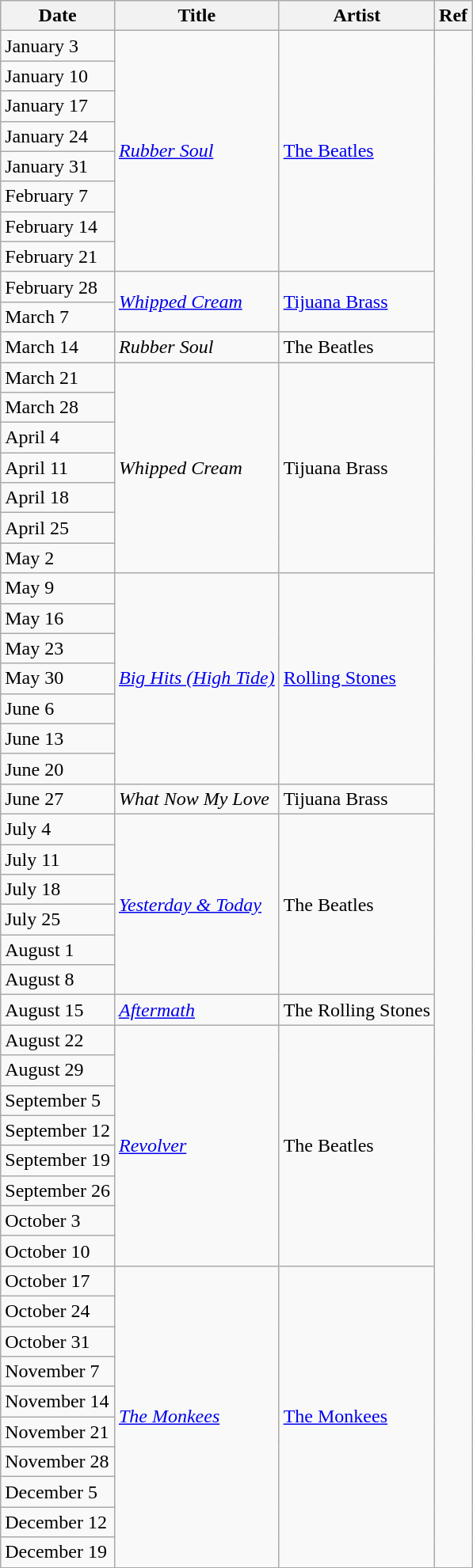<table class="wikitable sortable">
<tr>
<th>Date</th>
<th>Title</th>
<th>Artist</th>
<th>Ref</th>
</tr>
<tr>
<td>January 3</td>
<td rowspan="8"><em><a href='#'>Rubber Soul</a></em></td>
<td rowspan="8"><a href='#'>The Beatles</a></td>
<td rowspan="51"></td>
</tr>
<tr>
<td>January 10</td>
</tr>
<tr>
<td>January 17</td>
</tr>
<tr>
<td>January 24</td>
</tr>
<tr>
<td>January 31</td>
</tr>
<tr>
<td>February 7</td>
</tr>
<tr>
<td>February 14</td>
</tr>
<tr>
<td>February 21</td>
</tr>
<tr>
<td>February 28</td>
<td rowspan="2"><a href='#'><em>Whipped Cream</em></a></td>
<td rowspan="2"><a href='#'>Tijuana Brass</a></td>
</tr>
<tr>
<td>March 7</td>
</tr>
<tr>
<td>March 14</td>
<td><em>Rubber Soul</em></td>
<td>The Beatles</td>
</tr>
<tr>
<td>March 21</td>
<td rowspan="7"><em>Whipped Cream</em></td>
<td rowspan="7">Tijuana Brass</td>
</tr>
<tr>
<td>March 28</td>
</tr>
<tr>
<td>April 4</td>
</tr>
<tr>
<td>April 11</td>
</tr>
<tr>
<td>April 18</td>
</tr>
<tr>
<td>April 25</td>
</tr>
<tr>
<td>May 2</td>
</tr>
<tr>
<td>May 9</td>
<td rowspan="7"><a href='#'><em>Big Hits (High Tide)</em></a></td>
<td rowspan="7"><a href='#'>Rolling Stones</a></td>
</tr>
<tr>
<td>May 16</td>
</tr>
<tr>
<td>May 23</td>
</tr>
<tr>
<td>May 30</td>
</tr>
<tr>
<td>June 6</td>
</tr>
<tr>
<td>June 13</td>
</tr>
<tr>
<td>June 20</td>
</tr>
<tr>
<td>June 27</td>
<td><em>What Now My Love</em></td>
<td>Tijuana Brass</td>
</tr>
<tr>
<td>July 4</td>
<td rowspan="6"><a href='#'><em>Yesterday & Today</em></a></td>
<td rowspan="6">The Beatles</td>
</tr>
<tr>
<td>July 11</td>
</tr>
<tr>
<td>July 18</td>
</tr>
<tr>
<td>July 25</td>
</tr>
<tr>
<td>August 1</td>
</tr>
<tr>
<td>August 8</td>
</tr>
<tr>
<td>August 15</td>
<td><a href='#'><em>Aftermath</em></a></td>
<td>The Rolling Stones</td>
</tr>
<tr>
<td>August 22</td>
<td rowspan="8"><a href='#'><em>Revolver</em></a></td>
<td rowspan="8">The Beatles</td>
</tr>
<tr>
<td>August 29</td>
</tr>
<tr>
<td>September 5</td>
</tr>
<tr>
<td>September 12</td>
</tr>
<tr>
<td>September 19</td>
</tr>
<tr>
<td>September 26</td>
</tr>
<tr>
<td>October 3</td>
</tr>
<tr>
<td>October 10</td>
</tr>
<tr>
<td>October 17</td>
<td rowspan="10"><a href='#'><em>The Monkees</em></a></td>
<td rowspan="10"><a href='#'>The Monkees</a></td>
</tr>
<tr>
<td>October 24</td>
</tr>
<tr>
<td>October 31</td>
</tr>
<tr>
<td>November 7</td>
</tr>
<tr>
<td>November 14</td>
</tr>
<tr>
<td>November 21</td>
</tr>
<tr>
<td>November 28</td>
</tr>
<tr>
<td>December 5</td>
</tr>
<tr>
<td>December 12</td>
</tr>
<tr>
<td>December 19</td>
</tr>
</table>
